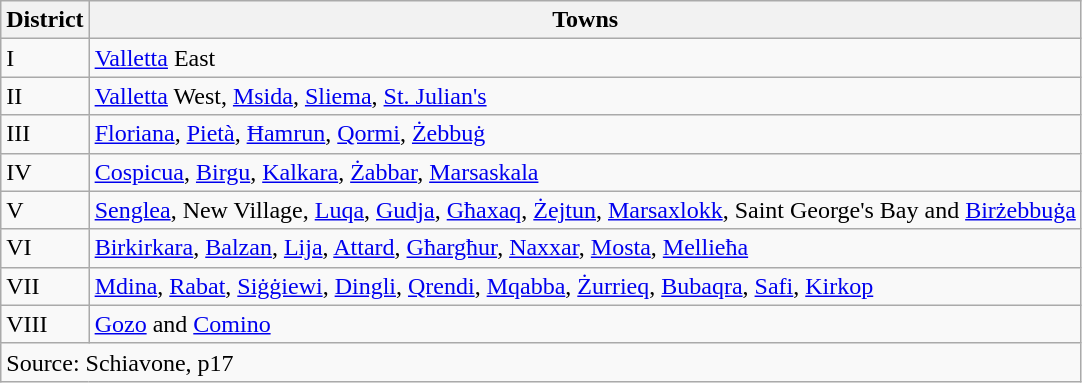<table class=wikitable>
<tr>
<th>District</th>
<th>Towns</th>
</tr>
<tr>
<td>I</td>
<td><a href='#'>Valletta</a> East</td>
</tr>
<tr>
<td>II</td>
<td><a href='#'>Valletta</a> West, <a href='#'>Msida</a>, <a href='#'>Sliema</a>, <a href='#'>St. Julian's</a></td>
</tr>
<tr>
<td>III</td>
<td><a href='#'>Floriana</a>, <a href='#'>Pietà</a>, <a href='#'>Ħamrun</a>, <a href='#'>Qormi</a>, <a href='#'>Żebbuġ</a></td>
</tr>
<tr>
<td>IV</td>
<td><a href='#'>Cospicua</a>, <a href='#'>Birgu</a>, <a href='#'>Kalkara</a>, <a href='#'>Żabbar</a>, <a href='#'>Marsaskala</a></td>
</tr>
<tr>
<td>V</td>
<td><a href='#'>Senglea</a>, New Village, <a href='#'>Luqa</a>, <a href='#'>Gudja</a>, <a href='#'>Għaxaq</a>, <a href='#'>Żejtun</a>, <a href='#'>Marsaxlokk</a>, Saint George's Bay and <a href='#'>Birżebbuġa</a></td>
</tr>
<tr>
<td>VI</td>
<td><a href='#'>Birkirkara</a>, <a href='#'>Balzan</a>, <a href='#'>Lija</a>, <a href='#'>Attard</a>, <a href='#'>Għargħur</a>, <a href='#'>Naxxar</a>, <a href='#'>Mosta</a>, <a href='#'>Mellieħa</a></td>
</tr>
<tr>
<td>VII</td>
<td><a href='#'>Mdina</a>, <a href='#'>Rabat</a>, <a href='#'>Siġġiewi</a>, <a href='#'>Dingli</a>, <a href='#'>Qrendi</a>, <a href='#'>Mqabba</a>, <a href='#'>Żurrieq</a>, <a href='#'>Bubaqra</a>, <a href='#'>Safi</a>, <a href='#'>Kirkop</a></td>
</tr>
<tr>
<td>VIII</td>
<td><a href='#'>Gozo</a> and <a href='#'>Comino</a></td>
</tr>
<tr>
<td colspan=2>Source: Schiavone, p17</td>
</tr>
</table>
